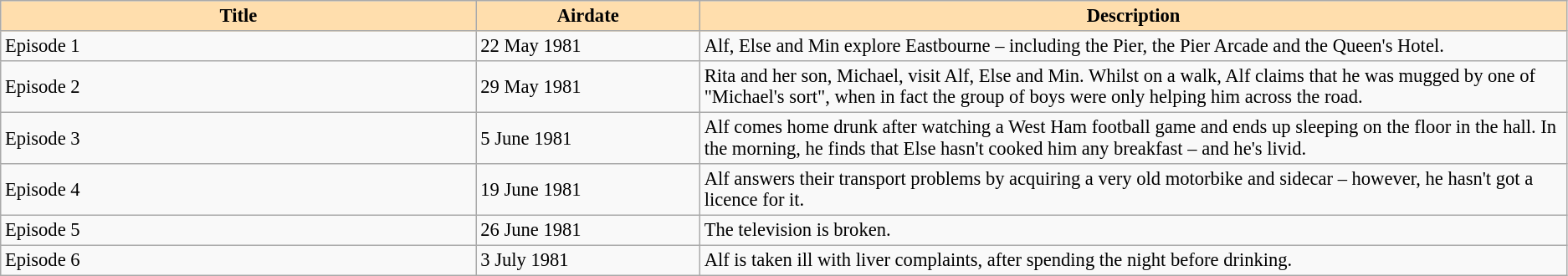<table class="wikitable" border=1 style="font-size: 94%">
<tr>
<th style="background:#ffdead" width=17%>Title</th>
<th style="background:#ffdead" width=8%>Airdate</th>
<th style="background:#ffdead" width=31%>Description</th>
</tr>
<tr>
<td>Episode 1</td>
<td>22 May 1981</td>
<td>Alf, Else and Min explore Eastbourne – including the Pier, the Pier Arcade and the Queen's Hotel.</td>
</tr>
<tr>
<td>Episode 2</td>
<td>29 May 1981</td>
<td>Rita and her son, Michael, visit Alf, Else and Min. Whilst on a walk, Alf claims that he was mugged by one of "Michael's sort", when in fact the group of boys were only helping him across the road.</td>
</tr>
<tr>
<td>Episode 3</td>
<td>5 June 1981</td>
<td>Alf comes home drunk after watching a West Ham football game and ends up sleeping on the floor in the hall. In the morning, he finds that Else hasn't cooked him any breakfast – and he's livid.</td>
</tr>
<tr>
<td>Episode 4</td>
<td>19 June 1981</td>
<td>Alf answers their transport problems by acquiring a very old motorbike and sidecar – however, he hasn't got a licence for it.</td>
</tr>
<tr>
<td>Episode 5</td>
<td>26 June 1981</td>
<td>The television is broken.</td>
</tr>
<tr>
<td>Episode 6</td>
<td>3 July 1981</td>
<td>Alf is taken ill with liver complaints, after spending the night before drinking.</td>
</tr>
</table>
